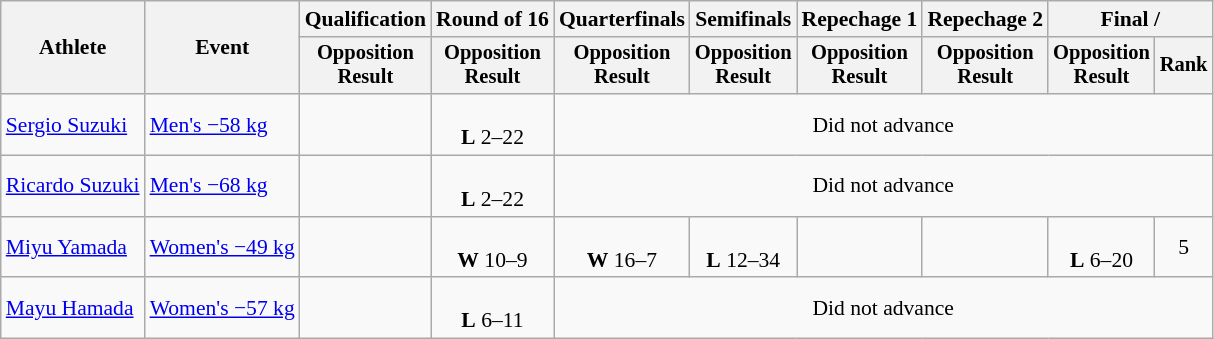<table class="wikitable" style="font-size:90%;">
<tr>
<th rowspan=2>Athlete</th>
<th rowspan=2>Event</th>
<th>Qualification</th>
<th>Round of 16</th>
<th>Quarterfinals</th>
<th>Semifinals</th>
<th>Repechage 1</th>
<th>Repechage 2</th>
<th colspan=2>Final / </th>
</tr>
<tr style="font-size:95%">
<th>Opposition<br>Result</th>
<th>Opposition<br>Result</th>
<th>Opposition<br>Result</th>
<th>Opposition<br>Result</th>
<th>Opposition<br>Result</th>
<th>Opposition<br>Result</th>
<th>Opposition<br>Result</th>
<th>Rank</th>
</tr>
<tr align=center>
<td align=left><a href='#'>Sergio Suzuki</a></td>
<td align=left><a href='#'>Men's −58 kg</a></td>
<td></td>
<td><br><strong>L</strong> 2–22</td>
<td colspan=6>Did not advance</td>
</tr>
<tr align=center>
<td align=left><a href='#'>Ricardo Suzuki</a></td>
<td align=left><a href='#'>Men's −68 kg</a></td>
<td></td>
<td><br><strong>L</strong> 2–22</td>
<td colspan=6>Did not advance</td>
</tr>
<tr align=center>
<td align=left><a href='#'>Miyu Yamada</a></td>
<td align=left><a href='#'>Women's −49 kg</a></td>
<td></td>
<td><br><strong>W</strong> 10–9</td>
<td><br><strong>W</strong> 16–7</td>
<td><br><strong>L</strong> 12–34 </td>
<td></td>
<td></td>
<td><br><strong>L</strong> 6–20</td>
<td>5</td>
</tr>
<tr align=center>
<td align=left><a href='#'>Mayu Hamada</a></td>
<td align=left><a href='#'>Women's −57 kg</a></td>
<td></td>
<td><br><strong>L</strong> 6–11</td>
<td colspan=6>Did not advance</td>
</tr>
</table>
